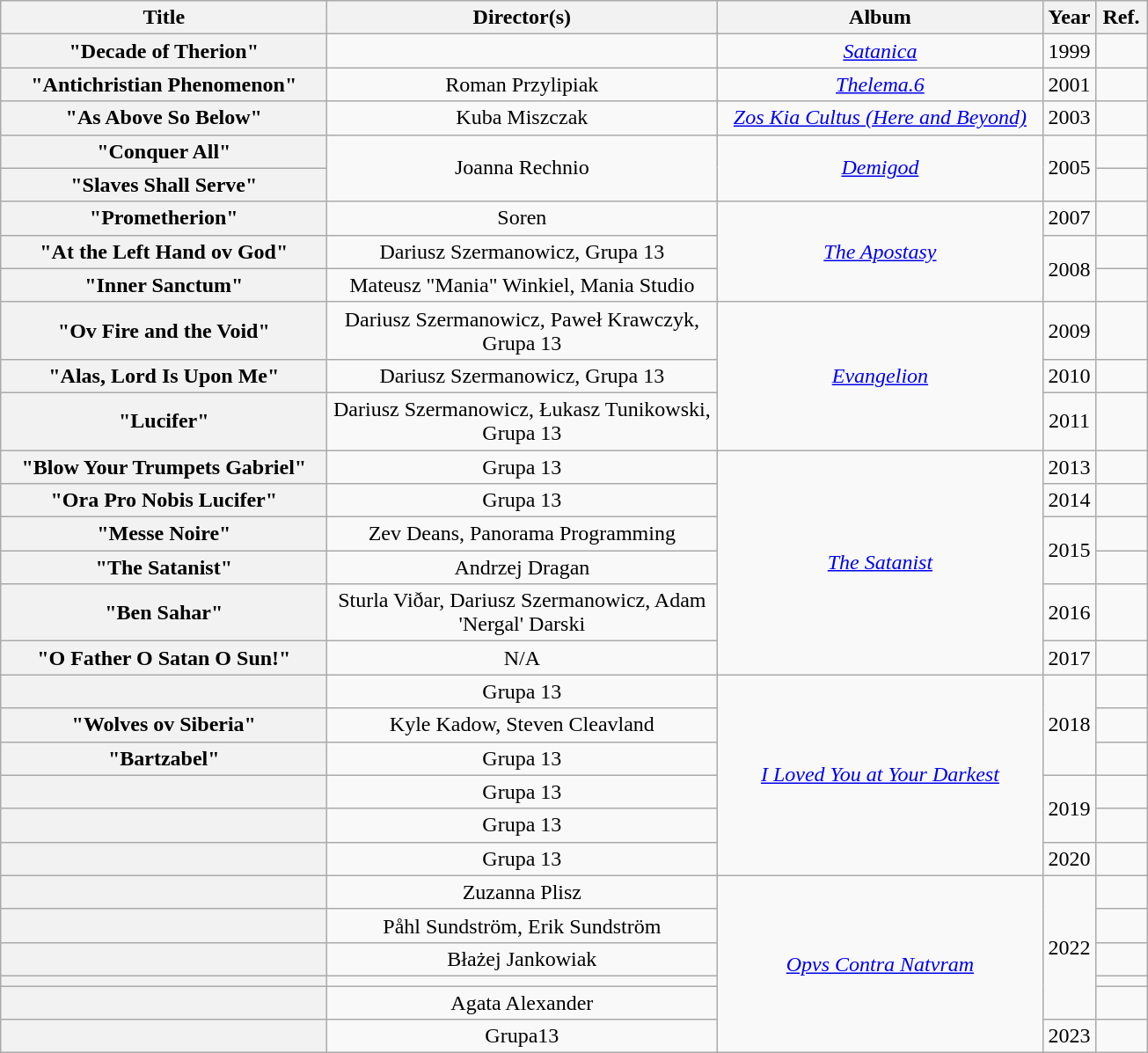<table class="wikitable sortable plainrowheaders" style="text-align: center;">
<tr>
<th scope="col" style="width: 15em;">Title</th>
<th scope="col" style="width: 18em;">Director(s)</th>
<th scope="col" style="width: 15em;">Album</th>
<th scope="col" style="width: 2em;">Year</th>
<th scope="col" style="width: 2em;" class="unsortable">Ref.</th>
</tr>
<tr>
<th scope="row">"Decade of Therion"</th>
<td></td>
<td><em><a href='#'>Satanica</a></em></td>
<td>1999</td>
<td></td>
</tr>
<tr>
<th scope="row">"Antichristian Phenomenon"</th>
<td>Roman Przylipiak</td>
<td><em><a href='#'>Thelema.6</a></em></td>
<td>2001</td>
<td></td>
</tr>
<tr>
<th scope="row">"As Above So Below"</th>
<td>Kuba Miszczak</td>
<td><em><a href='#'>Zos Kia Cultus (Here and Beyond)</a></em></td>
<td>2003</td>
<td></td>
</tr>
<tr>
<th scope="row">"Conquer All"</th>
<td rowspan="2">Joanna Rechnio</td>
<td rowspan="2"><em><a href='#'>Demigod</a></em></td>
<td rowspan="2">2005</td>
<td></td>
</tr>
<tr>
<th scope="row">"Slaves Shall Serve"</th>
<td></td>
</tr>
<tr>
<th scope="row">"Prometherion"</th>
<td>Soren</td>
<td rowspan="3"><em><a href='#'>The Apostasy</a></em></td>
<td>2007</td>
<td></td>
</tr>
<tr>
<th scope="row">"At the Left Hand ov God"</th>
<td>Dariusz Szermanowicz, Grupa 13</td>
<td rowspan="2">2008</td>
<td></td>
</tr>
<tr>
<th scope="row">"Inner Sanctum"</th>
<td>Mateusz "Mania" Winkiel, Mania Studio</td>
<td></td>
</tr>
<tr>
<th scope="row">"Ov Fire and the Void"</th>
<td>Dariusz Szermanowicz, Paweł Krawczyk, Grupa 13</td>
<td rowspan="3"><em><a href='#'>Evangelion</a></em></td>
<td>2009</td>
<td></td>
</tr>
<tr>
<th scope="row">"Alas, Lord Is Upon Me"</th>
<td>Dariusz Szermanowicz, Grupa 13</td>
<td>2010</td>
<td></td>
</tr>
<tr>
<th scope="row">"Lucifer"</th>
<td>Dariusz Szermanowicz, Łukasz Tunikowski, Grupa 13</td>
<td>2011</td>
<td></td>
</tr>
<tr>
<th scope="row">"Blow Your Trumpets Gabriel"</th>
<td>Grupa 13</td>
<td rowspan="6"><em><a href='#'>The Satanist</a></em></td>
<td>2013</td>
<td></td>
</tr>
<tr>
<th scope="row">"Ora Pro Nobis Lucifer"</th>
<td>Grupa 13</td>
<td>2014</td>
<td></td>
</tr>
<tr>
<th scope="row">"Messe Noire"</th>
<td>Zev Deans, Panorama Programming</td>
<td rowspan="2">2015</td>
<td></td>
</tr>
<tr>
<th scope="row">"The Satanist"</th>
<td>Andrzej Dragan</td>
<td></td>
</tr>
<tr>
<th scope="row">"Ben Sahar"</th>
<td>Sturla Viðar, Dariusz Szermanowicz, Adam 'Nergal' Darski</td>
<td>2016</td>
<td></td>
</tr>
<tr>
<th scope="row">"O Father O Satan O Sun!"</th>
<td>N/A</td>
<td>2017</td>
<td></td>
</tr>
<tr>
<th scope="row"></th>
<td>Grupa 13</td>
<td rowspan="6"><em><a href='#'>I Loved You at Your Darkest</a></em></td>
<td rowspan="3">2018</td>
<td></td>
</tr>
<tr>
<th scope="row">"Wolves ov Siberia"</th>
<td>Kyle Kadow, Steven Cleavland</td>
<td></td>
</tr>
<tr>
<th scope="row">"Bartzabel"</th>
<td>Grupa 13</td>
<td></td>
</tr>
<tr>
<th scope="row"></th>
<td>Grupa 13</td>
<td rowspan="2">2019</td>
<td></td>
</tr>
<tr>
<th scope="row"></th>
<td>Grupa 13</td>
<td></td>
</tr>
<tr>
<th scope="row"></th>
<td>Grupa 13</td>
<td>2020</td>
<td></td>
</tr>
<tr>
<th scope="row"></th>
<td>Zuzanna Plisz</td>
<td rowspan="6"><em><a href='#'>Opvs Contra Natvram</a></em></td>
<td rowspan="5">2022</td>
<td></td>
</tr>
<tr>
<th scope="row"></th>
<td>Påhl Sundström, Erik Sundström</td>
<td></td>
</tr>
<tr>
<th scope="row"></th>
<td>Błażej Jankowiak</td>
<td></td>
</tr>
<tr>
<th scope="row"></th>
<td></td>
<td></td>
</tr>
<tr>
<th scope="row"></th>
<td>Agata Alexander</td>
<td></td>
</tr>
<tr>
<th scope="row"></th>
<td>Grupa13</td>
<td>2023</td>
<td></td>
</tr>
</table>
